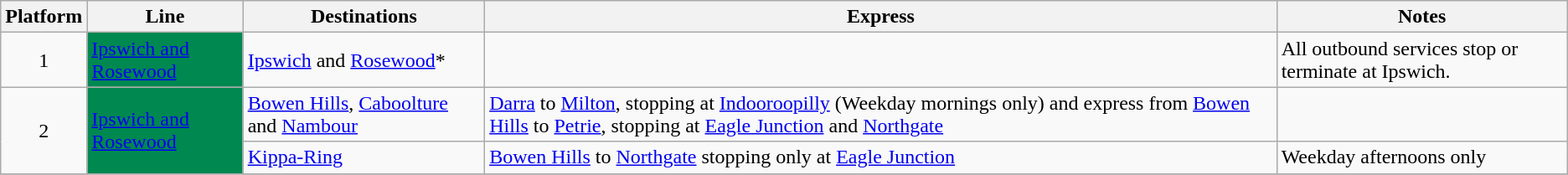<table class="wikitable" style="float: none; margin: 0.5em; ">
<tr>
<th>Platform</th>
<th>Line</th>
<th>Destinations</th>
<th>Express</th>
<th>Notes</th>
</tr>
<tr>
<td style="text-align:center;">1</td>
<td style=background:#008851><a href='#'><span>Ipswich and Rosewood</span></a></td>
<td><a href='#'>Ipswich</a> and <a href='#'>Rosewood</a>*</td>
<td></td>
<td>All outbound services stop or terminate at Ipswich.</td>
</tr>
<tr>
<td rowspan="2" style="text-align:center;">2</td>
<td rowspan="2" style=background:#008851><a href='#'><span>Ipswich and Rosewood</span></a></td>
<td><a href='#'>Bowen Hills</a>, <a href='#'>Caboolture</a> and <a href='#'>Nambour</a></td>
<td><a href='#'>Darra</a> to <a href='#'>Milton</a>, stopping at <a href='#'>Indooroopilly</a> (Weekday mornings only) and express from <a href='#'>Bowen Hills</a> to <a href='#'>Petrie</a>, stopping at <a href='#'>Eagle Junction</a> and <a href='#'>Northgate</a></td>
<td></td>
</tr>
<tr>
<td><a href='#'>Kippa-Ring</a></td>
<td><a href='#'>Bowen Hills</a> to <a href='#'>Northgate</a> stopping only at <a href='#'>Eagle Junction</a></td>
<td>Weekday afternoons only</td>
</tr>
<tr>
</tr>
</table>
